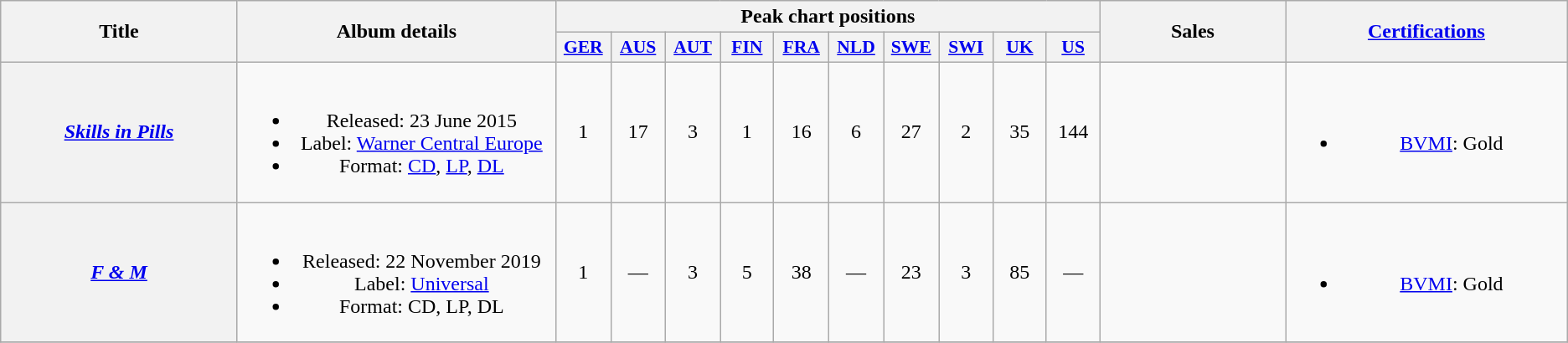<table class="wikitable plainrowheaders" style="text-align:center;">
<tr>
<th scope="col" rowspan="2" style="width:13em;">Title</th>
<th scope="col" rowspan="2" style="width:17em;">Album details</th>
<th scope="col" colspan="10">Peak chart positions</th>
<th scope="col" rowspan="2" style="width:10em;">Sales</th>
<th scope="col" rowspan="2" style="width:15em;"><a href='#'>Certifications</a></th>
</tr>
<tr>
<th scope="col" style="width:2.65em;font-size:90%;"><a href='#'>GER</a><br></th>
<th scope="col" style="width:2.65em;font-size:90%;"><a href='#'>AUS</a><br></th>
<th scope="col" style="width:2.65em;font-size:90%;"><a href='#'>AUT</a><br></th>
<th scope="col" style="width:2.65em;font-size:90%;"><a href='#'>FIN</a><br></th>
<th scope="col" style="width:2.65em;font-size:90%;"><a href='#'>FRA</a><br></th>
<th scope="col" style="width:2.65em;font-size:90%;"><a href='#'>NLD</a><br></th>
<th scope="col" style="width:2.65em;font-size:90%;"><a href='#'>SWE</a><br></th>
<th scope="col" style="width:2.65em;font-size:90%;"><a href='#'>SWI</a><br></th>
<th scope="col" style="width:2.65em;font-size:90%;"><a href='#'>UK</a><br></th>
<th scope="col" style="width:2.65em;font-size:90%;"><a href='#'>US</a><br></th>
</tr>
<tr>
<th scope="row"><em><a href='#'>Skills in Pills</a></em></th>
<td><br><ul><li>Released: 23 June 2015</li><li>Label: <a href='#'>Warner Central Europe</a></li><li>Format: <a href='#'>CD</a>, <a href='#'>LP</a>, <a href='#'>DL</a></li></ul></td>
<td>1</td>
<td>17</td>
<td>3</td>
<td>1</td>
<td>16</td>
<td>6</td>
<td>27</td>
<td>2</td>
<td>35</td>
<td>144</td>
<td></td>
<td><br><ul><li><a href='#'>BVMI</a>: Gold</li></ul></td>
</tr>
<tr>
<th scope="row"><em><a href='#'>F & M</a></em></th>
<td><br><ul><li>Released: 22 November 2019</li><li>Label: <a href='#'>Universal</a></li><li>Format: CD, LP, DL</li></ul></td>
<td>1</td>
<td>—</td>
<td>3</td>
<td>5</td>
<td>38</td>
<td>—</td>
<td>23</td>
<td>3</td>
<td>85</td>
<td>—</td>
<td></td>
<td><br><ul><li><a href='#'>BVMI</a>: Gold</li></ul></td>
</tr>
<tr>
</tr>
</table>
